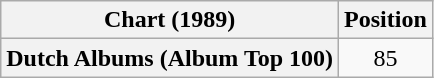<table class="wikitable plainrowheaders" style="text-align:center">
<tr>
<th scope="col">Chart (1989)</th>
<th scope="col">Position</th>
</tr>
<tr>
<th scope="row">Dutch Albums (Album Top 100)</th>
<td>85</td>
</tr>
</table>
